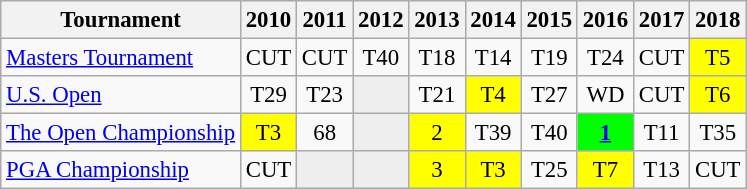<table class="wikitable" style="font-size:95%;text-align:center;">
<tr>
<th>Tournament</th>
<th>2010</th>
<th>2011</th>
<th>2012</th>
<th>2013</th>
<th>2014</th>
<th>2015</th>
<th>2016</th>
<th>2017</th>
<th>2018</th>
</tr>
<tr>
<td align=left><a href='#'>Masters Tournament</a></td>
<td>CUT</td>
<td>CUT</td>
<td>T40</td>
<td>T18</td>
<td>T14</td>
<td>T19</td>
<td>T24</td>
<td>CUT</td>
<td style="background:yellow;">T5</td>
</tr>
<tr>
<td align=left><a href='#'>U.S. Open</a></td>
<td>T29</td>
<td>T23</td>
<td style="background:#eeeeee;"></td>
<td>T21</td>
<td style="background:yellow;">T4</td>
<td>T27</td>
<td>WD</td>
<td>CUT</td>
<td style="background:yellow;">T6</td>
</tr>
<tr>
<td align=left><a href='#'>The Open Championship</a></td>
<td style="background:yellow;">T3</td>
<td>68</td>
<td style="background:#eeeeee;"></td>
<td style="background:yellow;">2</td>
<td>T39</td>
<td>T40</td>
<td style="background:lime;"><strong><a href='#'>1</a></strong></td>
<td>T11</td>
<td>T35</td>
</tr>
<tr>
<td align=left><a href='#'>PGA Championship</a></td>
<td>CUT</td>
<td style="background:#eeeeee;"></td>
<td style="background:#eeeeee;"></td>
<td style="background:yellow;">3</td>
<td style="background:yellow;">T3</td>
<td>T25</td>
<td style="background:yellow;">T7</td>
<td>T13</td>
<td>CUT</td>
</tr>
</table>
